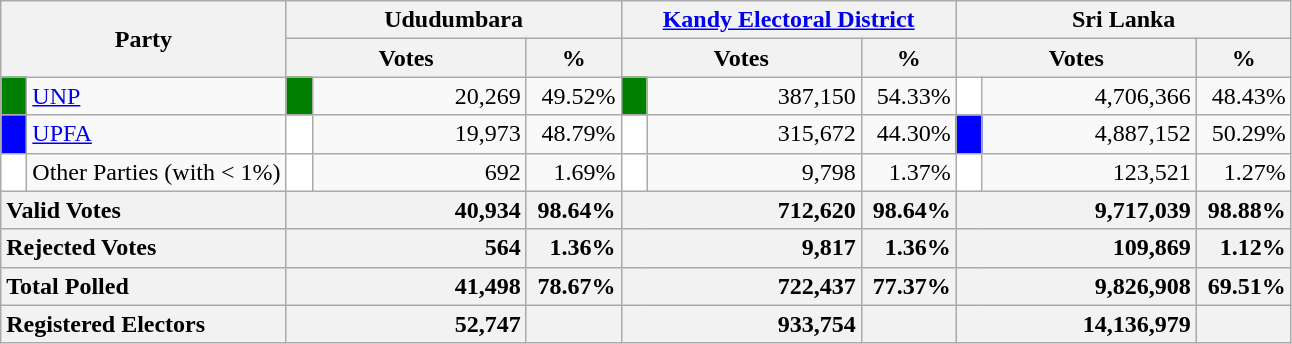<table class="wikitable">
<tr>
<th colspan="2" width="144px"rowspan="2">Party</th>
<th colspan="3" width="216px">Ududumbara</th>
<th colspan="3" width="216px"><a href='#'>Kandy Electoral District</a></th>
<th colspan="3" width="216px">Sri Lanka</th>
</tr>
<tr>
<th colspan="2" width="144px">Votes</th>
<th>%</th>
<th colspan="2" width="144px">Votes</th>
<th>%</th>
<th colspan="2" width="144px">Votes</th>
<th>%</th>
</tr>
<tr>
<td style="background-color:green;" width="10px"></td>
<td style="text-align:left;"><a href='#'>UNP</a></td>
<td style="background-color:green;" width="10px"></td>
<td style="text-align:right;">20,269</td>
<td style="text-align:right;">49.52%</td>
<td style="background-color:green;" width="10px"></td>
<td style="text-align:right;">387,150</td>
<td style="text-align:right;">54.33%</td>
<td style="background-color:white;" width="10px"></td>
<td style="text-align:right;">4,706,366</td>
<td style="text-align:right;">48.43%</td>
</tr>
<tr>
<td style="background-color:blue;" width="10px"></td>
<td style="text-align:left;"><a href='#'>UPFA</a></td>
<td style="background-color:white;" width="10px"></td>
<td style="text-align:right;">19,973</td>
<td style="text-align:right;">48.79%</td>
<td style="background-color:white;" width="10px"></td>
<td style="text-align:right;">315,672</td>
<td style="text-align:right;">44.30%</td>
<td style="background-color:blue;" width="10px"></td>
<td style="text-align:right;">4,887,152</td>
<td style="text-align:right;">50.29%</td>
</tr>
<tr>
<td style="background-color:white;" width="10px"></td>
<td style="text-align:left;">Other Parties (with < 1%)</td>
<td style="background-color:white;" width="10px"></td>
<td style="text-align:right;">692</td>
<td style="text-align:right;">1.69%</td>
<td style="background-color:white;" width="10px"></td>
<td style="text-align:right;">9,798</td>
<td style="text-align:right;">1.37%</td>
<td style="background-color:white;" width="10px"></td>
<td style="text-align:right;">123,521</td>
<td style="text-align:right;">1.27%</td>
</tr>
<tr>
<th colspan="2" width="144px"style="text-align:left;">Valid Votes</th>
<th style="text-align:right;"colspan="2" width="144px">40,934</th>
<th style="text-align:right;">98.64%</th>
<th style="text-align:right;"colspan="2" width="144px">712,620</th>
<th style="text-align:right;">98.64%</th>
<th style="text-align:right;"colspan="2" width="144px">9,717,039</th>
<th style="text-align:right;">98.88%</th>
</tr>
<tr>
<th colspan="2" width="144px"style="text-align:left;">Rejected Votes</th>
<th style="text-align:right;"colspan="2" width="144px">564</th>
<th style="text-align:right;">1.36%</th>
<th style="text-align:right;"colspan="2" width="144px">9,817</th>
<th style="text-align:right;">1.36%</th>
<th style="text-align:right;"colspan="2" width="144px">109,869</th>
<th style="text-align:right;">1.12%</th>
</tr>
<tr>
<th colspan="2" width="144px"style="text-align:left;">Total Polled</th>
<th style="text-align:right;"colspan="2" width="144px">41,498</th>
<th style="text-align:right;">78.67%</th>
<th style="text-align:right;"colspan="2" width="144px">722,437</th>
<th style="text-align:right;">77.37%</th>
<th style="text-align:right;"colspan="2" width="144px">9,826,908</th>
<th style="text-align:right;">69.51%</th>
</tr>
<tr>
<th colspan="2" width="144px"style="text-align:left;">Registered Electors</th>
<th style="text-align:right;"colspan="2" width="144px">52,747</th>
<th></th>
<th style="text-align:right;"colspan="2" width="144px">933,754</th>
<th></th>
<th style="text-align:right;"colspan="2" width="144px">14,136,979</th>
<th></th>
</tr>
</table>
